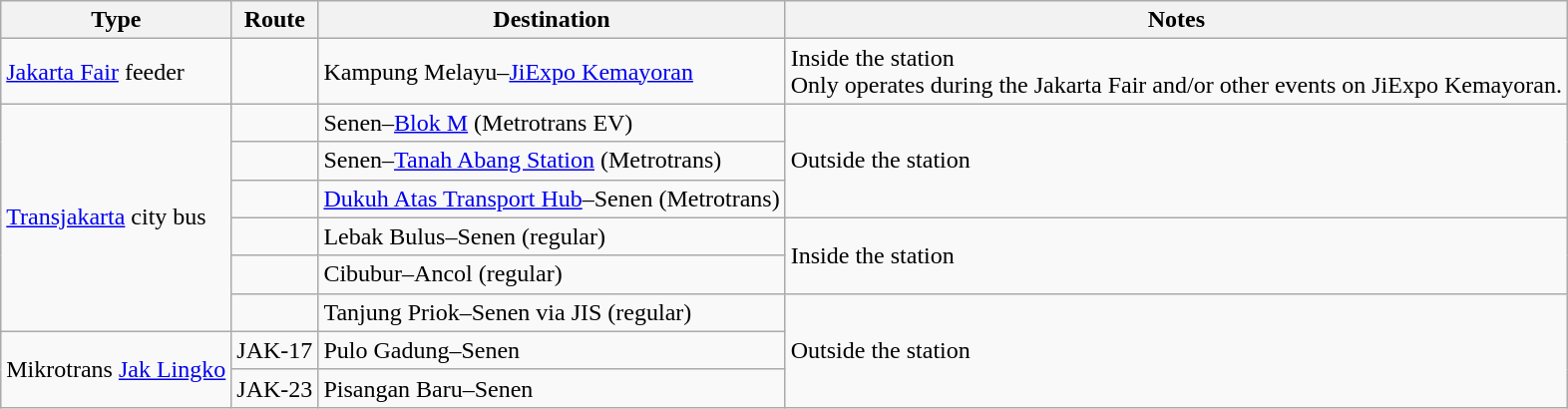<table class="wikitable">
<tr>
<th>Type</th>
<th>Route</th>
<th>Destination</th>
<th>Notes</th>
</tr>
<tr>
<td><a href='#'>Jakarta Fair</a> feeder</td>
<td></td>
<td>Kampung Melayu–<a href='#'>JiExpo Kemayoran</a></td>
<td>Inside the station<br>Only operates during the Jakarta Fair and/or other events on JiExpo Kemayoran.</td>
</tr>
<tr>
<td rowspan="6"><a href='#'>Transjakarta</a> city bus</td>
<td></td>
<td>Senen–<a href='#'>Blok M</a> (Metrotrans EV)</td>
<td rowspan="3">Outside the station</td>
</tr>
<tr>
<td></td>
<td>Senen–<a href='#'>Tanah Abang Station</a> (Metrotrans)</td>
</tr>
<tr>
<td></td>
<td><a href='#'>Dukuh Atas Transport Hub</a>–Senen (Metrotrans)</td>
</tr>
<tr>
<td></td>
<td>Lebak Bulus–Senen (regular)</td>
<td rowspan="2">Inside the station</td>
</tr>
<tr>
<td></td>
<td>Cibubur–Ancol (regular)</td>
</tr>
<tr>
<td></td>
<td>Tanjung Priok–Senen via JIS (regular)</td>
<td rowspan="3">Outside the station</td>
</tr>
<tr>
<td rowspan="2">Mikrotrans <a href='#'>Jak Lingko</a></td>
<td>JAK-17</td>
<td>Pulo Gadung–Senen</td>
</tr>
<tr>
<td>JAK-23</td>
<td>Pisangan Baru–Senen</td>
</tr>
</table>
